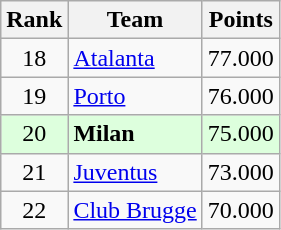<table class="wikitable" style="text-align: center;">
<tr>
<th>Rank</th>
<th>Team</th>
<th>Points</th>
</tr>
<tr>
<td>18</td>
<td align=left> <a href='#'>Atalanta</a></td>
<td>77.000</td>
</tr>
<tr>
<td>19</td>
<td align=left> <a href='#'>Porto</a></td>
<td>76.000</td>
</tr>
<tr bgcolor="#ddffdd">
<td>20</td>
<td align=left> <strong>Milan</strong></td>
<td>75.000</td>
</tr>
<tr>
<td>21</td>
<td align=left> <a href='#'>Juventus</a></td>
<td>73.000</td>
</tr>
<tr>
<td>22</td>
<td align=left> <a href='#'>Club Brugge</a></td>
<td>70.000</td>
</tr>
</table>
